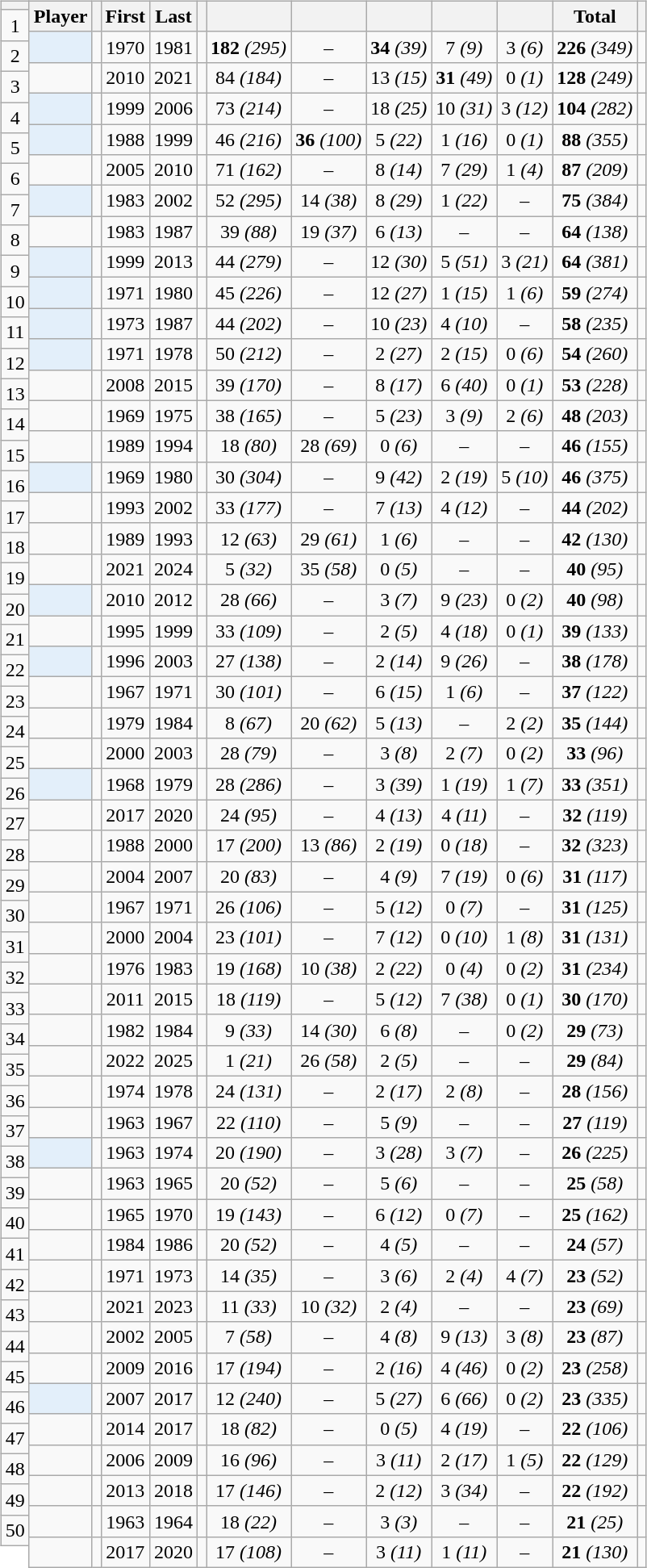<table>
<tr valign="top">
<td><br><table class="wikitable" style="text-align: center; margin-bottom: -5px; margin-right: -5px;">
<tr>
<th></th>
</tr>
<tr>
<td>1</td>
</tr>
<tr>
<td>2</td>
</tr>
<tr>
<td>3</td>
</tr>
<tr>
<td>4</td>
</tr>
<tr>
<td>5</td>
</tr>
<tr>
<td>6</td>
</tr>
<tr>
<td>7</td>
</tr>
<tr>
<td>8</td>
</tr>
<tr>
<td>9</td>
</tr>
<tr>
<td>10</td>
</tr>
<tr>
<td>11</td>
</tr>
<tr>
<td>12</td>
</tr>
<tr>
<td>13</td>
</tr>
<tr>
<td>14</td>
</tr>
<tr>
<td>15</td>
</tr>
<tr>
<td>16</td>
</tr>
<tr>
<td>17</td>
</tr>
<tr>
<td>18</td>
</tr>
<tr>
<td>19</td>
</tr>
<tr>
<td>20</td>
</tr>
<tr>
<td>21</td>
</tr>
<tr>
<td>22</td>
</tr>
<tr>
<td>23</td>
</tr>
<tr>
<td>24</td>
</tr>
<tr>
<td>25</td>
</tr>
<tr>
<td>26</td>
</tr>
<tr>
<td>27</td>
</tr>
<tr>
<td>28</td>
</tr>
<tr>
<td>29</td>
</tr>
<tr>
<td>30</td>
</tr>
<tr>
<td>31</td>
</tr>
<tr>
<td>32</td>
</tr>
<tr>
<td>33</td>
</tr>
<tr>
<td>34</td>
</tr>
<tr>
<td>35</td>
</tr>
<tr>
<td>36</td>
</tr>
<tr>
<td>37</td>
</tr>
<tr>
<td>38</td>
</tr>
<tr>
<td>39</td>
</tr>
<tr>
<td>40</td>
</tr>
<tr>
<td>41</td>
</tr>
<tr>
<td>42</td>
</tr>
<tr>
<td>43</td>
</tr>
<tr>
<td>44</td>
</tr>
<tr>
<td>45</td>
</tr>
<tr>
<td>46</td>
</tr>
<tr>
<td>47</td>
</tr>
<tr>
<td>48</td>
</tr>
<tr>
<td>49</td>
</tr>
<tr>
<td>50</td>
</tr>
</table>
</td>
<td><br><table class="wikitable mw-datatable sortable nowrap" style="text-align: center">
<tr>
<th>Player</th>
<th></th>
<th>First</th>
<th>Last</th>
<th></th>
<th></th>
<th></th>
<th></th>
<th></th>
<th></th>
<th>Total</th>
<th></th>
</tr>
<tr>
<td bgcolor="e3effa" align="left"></td>
<td></td>
<td>1970</td>
<td>1981</td>
<td></td>
<td><strong>182</strong> <em>(295)</em></td>
<td>–</td>
<td><strong>34</strong> <em>(39)</em></td>
<td>7 <em>(9)</em></td>
<td>3 <em>(6)</em></td>
<td><strong>226</strong> <em>(349)</em></td>
<td></td>
</tr>
<tr>
<td align="left"></td>
<td></td>
<td>2010</td>
<td>2021</td>
<td></td>
<td>84 <em>(184)</em></td>
<td>–</td>
<td>13 <em>(15)</em></td>
<td><strong>31</strong> <em>(49)</em></td>
<td>0 <em>(1)</em></td>
<td><strong>128</strong> <em>(249)</em></td>
<td></td>
</tr>
<tr>
<td bgcolor="e3effa" align="left"></td>
<td></td>
<td>1999</td>
<td>2006</td>
<td></td>
<td>73 <em>(214)</em></td>
<td>–</td>
<td>18 <em>(25)</em></td>
<td>10 <em>(31)</em></td>
<td>3 <em>(12)</em></td>
<td><strong>104</strong> <em>(282)</em></td>
<td></td>
</tr>
<tr>
<td bgcolor="e3effa" align="left"></td>
<td></td>
<td>1988</td>
<td>1999</td>
<td></td>
<td>46 <em>(216)</em></td>
<td><strong>36</strong> <em>(100)</em></td>
<td>5 <em>(22)</em></td>
<td>1 <em>(16)</em></td>
<td>0 <em>(1)</em></td>
<td><strong>88</strong> <em>(355)</em></td>
<td></td>
</tr>
<tr>
<td align="left"></td>
<td></td>
<td>2005</td>
<td>2010</td>
<td></td>
<td>71 <em>(162)</em></td>
<td>–</td>
<td>8 <em>(14)</em></td>
<td>7 <em>(29)</em></td>
<td>1 <em>(4)</em></td>
<td><strong>87</strong> <em>(209)</em></td>
<td></td>
</tr>
<tr>
<td bgcolor="e3effa" align="left"></td>
<td></td>
<td>1983</td>
<td>2002</td>
<td></td>
<td>52 <em>(295)</em></td>
<td>14 <em>(38)</em></td>
<td>8 <em>(29)</em></td>
<td>1 <em>(22)</em></td>
<td>–</td>
<td><strong>75</strong> <em>(384)</em></td>
<td></td>
</tr>
<tr>
<td align="left"></td>
<td></td>
<td>1983</td>
<td>1987</td>
<td></td>
<td>39 <em>(88)</em></td>
<td>19 <em>(37)</em></td>
<td>6 <em>(13)</em></td>
<td>–</td>
<td>–</td>
<td><strong>64</strong> <em>(138)</em></td>
<td></td>
</tr>
<tr>
<td align="left" bgcolor="e3effa"></td>
<td></td>
<td>1999</td>
<td>2013</td>
<td></td>
<td>44 <em>(279)</em></td>
<td>–</td>
<td>12 <em>(30)</em></td>
<td>5 <em>(51)</em></td>
<td>3 <em>(21)</em></td>
<td><strong>64</strong> <em>(381)</em></td>
<td></td>
</tr>
<tr>
<td bgcolor="e3effa" align="left"></td>
<td></td>
<td>1971</td>
<td>1980</td>
<td></td>
<td>45 <em>(226)</em></td>
<td>–</td>
<td>12 <em>(27)</em></td>
<td>1 <em>(15)</em></td>
<td>1 <em>(6)</em></td>
<td><strong>59</strong> <em>(274)</em></td>
<td></td>
</tr>
<tr>
<td bgcolor="e3effa" align="left"></td>
<td></td>
<td>1973</td>
<td>1987</td>
<td></td>
<td>44 <em>(202)</em></td>
<td>–</td>
<td>10 <em>(23)</em></td>
<td>4 <em>(10)</em></td>
<td>–</td>
<td><strong>58</strong> <em>(235)</em></td>
<td></td>
</tr>
<tr>
<td bgcolor="e3effa" align="left"></td>
<td></td>
<td>1971</td>
<td>1978</td>
<td></td>
<td>50 <em>(212)</em></td>
<td>–</td>
<td>2 <em>(27)</em></td>
<td>2 <em>(15)</em></td>
<td>0 <em>(6)</em></td>
<td><strong>54</strong> <em>(260)</em></td>
<td></td>
</tr>
<tr>
<td align="left"></td>
<td></td>
<td>2008</td>
<td>2015</td>
<td></td>
<td>39 <em>(170)</em></td>
<td>–</td>
<td>8 <em>(17)</em></td>
<td>6 <em>(40)</em></td>
<td>0 <em>(1)</em></td>
<td><strong>53</strong> <em>(228)</em></td>
<td></td>
</tr>
<tr>
<td align="left"></td>
<td></td>
<td>1969</td>
<td>1975</td>
<td></td>
<td>38 <em>(165)</em></td>
<td>–</td>
<td>5 <em>(23)</em></td>
<td>3 <em>(9)</em></td>
<td>2 <em>(6)</em></td>
<td><strong>48</strong> <em>(203)</em></td>
<td></td>
</tr>
<tr>
<td align="left"></td>
<td></td>
<td>1989</td>
<td>1994</td>
<td></td>
<td>18 <em>(80)</em></td>
<td>28 <em>(69)</em></td>
<td>0 <em>(6)</em></td>
<td>–</td>
<td>–</td>
<td><strong>46</strong> <em>(155)</em></td>
<td></td>
</tr>
<tr>
<td align="left" bgcolor="e3effa"></td>
<td></td>
<td>1969</td>
<td>1980</td>
<td></td>
<td>30 <em>(304)</em></td>
<td>–</td>
<td>9 <em>(42)</em></td>
<td>2 <em>(19)</em></td>
<td>5 <em>(10)</em></td>
<td><strong>46</strong> <em>(375)</em></td>
<td></td>
</tr>
<tr>
<td align="left"></td>
<td></td>
<td>1993</td>
<td>2002</td>
<td></td>
<td>33 <em>(177)</em></td>
<td>–</td>
<td>7 <em>(13)</em></td>
<td>4 <em>(12)</em></td>
<td>–</td>
<td><strong>44</strong> <em>(202)</em></td>
<td></td>
</tr>
<tr>
<td align="left"></td>
<td></td>
<td>1989</td>
<td>1993</td>
<td></td>
<td>12 <em>(63)</em></td>
<td>29 <em>(61)</em></td>
<td>1 <em>(6)</em></td>
<td>–</td>
<td>–</td>
<td><strong>42</strong> <em>(130)</em></td>
<td></td>
</tr>
<tr>
<td align="left"></td>
<td></td>
<td>2021</td>
<td>2024</td>
<td></td>
<td>5 <em>(32)</em></td>
<td>35 <em>(58)</em></td>
<td>0 <em>(5)</em></td>
<td>–</td>
<td>–</td>
<td><strong>40</strong> <em>(95)</em></td>
<td></td>
</tr>
<tr>
<td bgcolor="e3effa" align="left"></td>
<td></td>
<td>2010</td>
<td>2012</td>
<td></td>
<td>28 <em>(66)</em></td>
<td>–</td>
<td>3 <em>(7)</em></td>
<td>9 <em>(23)</em></td>
<td>0 <em>(2)</em></td>
<td><strong>40</strong> <em>(98)</em></td>
<td></td>
</tr>
<tr>
<td align="left"></td>
<td></td>
<td>1995</td>
<td>1999</td>
<td></td>
<td>33 <em>(109)</em></td>
<td>–</td>
<td>2 <em>(5)</em></td>
<td>4 <em>(18)</em></td>
<td>0 <em>(1)</em></td>
<td><strong>39</strong> <em>(133)</em></td>
<td></td>
</tr>
<tr>
<td bgcolor="e3effa" align="left"></td>
<td></td>
<td>1996</td>
<td>2003</td>
<td></td>
<td>27 <em>(138)</em></td>
<td>–</td>
<td>2 <em>(14)</em></td>
<td>9 <em>(26)</em></td>
<td>–</td>
<td><strong>38</strong> <em>(178)</em></td>
<td></td>
</tr>
<tr>
<td align="left"></td>
<td></td>
<td>1967</td>
<td>1971</td>
<td></td>
<td>30 <em>(101)</em></td>
<td>–</td>
<td>6 <em>(15)</em></td>
<td>1 <em>(6)</em></td>
<td>–</td>
<td><strong>37</strong> <em>(122)</em></td>
<td></td>
</tr>
<tr>
<td align="left"></td>
<td></td>
<td>1979</td>
<td>1984</td>
<td></td>
<td>8 <em>(67)</em></td>
<td>20 <em>(62)</em></td>
<td>5 <em>(13)</em></td>
<td>–</td>
<td>2 <em>(2)</em></td>
<td><strong>35</strong> <em>(144)</em></td>
<td></td>
</tr>
<tr>
<td align="left"></td>
<td></td>
<td>2000</td>
<td>2003</td>
<td></td>
<td>28 <em>(79)</em></td>
<td>–</td>
<td>3 <em>(8)</em></td>
<td>2 <em>(7)</em></td>
<td>0 <em>(2)</em></td>
<td><strong>33</strong> <em>(96)</em></td>
<td></td>
</tr>
<tr>
<td align="left" bgcolor="e3effa"></td>
<td></td>
<td>1968</td>
<td>1979</td>
<td></td>
<td>28 <em>(286)</em></td>
<td>–</td>
<td>3 <em>(39)</em></td>
<td>1 <em>(19)</em></td>
<td>1 <em>(7)</em></td>
<td><strong>33</strong> <em>(351)</em></td>
<td></td>
</tr>
<tr>
<td align="left"></td>
<td></td>
<td>2017</td>
<td>2020</td>
<td></td>
<td>24 <em>(95)</em></td>
<td>–</td>
<td>4 <em>(13)</em></td>
<td>4 <em>(11)</em></td>
<td>–</td>
<td><strong>32</strong> <em>(119)</em></td>
<td></td>
</tr>
<tr>
<td align="left"></td>
<td></td>
<td>1988</td>
<td>2000</td>
<td></td>
<td>17 <em>(200)</em></td>
<td>13 <em>(86)</em></td>
<td>2 <em>(19)</em></td>
<td>0 <em>(18)</em></td>
<td>–</td>
<td><strong>32</strong> <em>(323)</em></td>
<td></td>
</tr>
<tr>
<td align="left"></td>
<td></td>
<td>2004</td>
<td>2007</td>
<td></td>
<td>20 <em>(83)</em></td>
<td>–</td>
<td>4 <em>(9)</em></td>
<td>7 <em>(19)</em></td>
<td>0 <em>(6)</em></td>
<td><strong>31</strong> <em>(117)</em></td>
<td></td>
</tr>
<tr>
<td align="left"></td>
<td></td>
<td>1967</td>
<td>1971</td>
<td></td>
<td>26 <em>(106)</em></td>
<td>–</td>
<td>5 <em>(12)</em></td>
<td>0 <em>(7)</em></td>
<td>–</td>
<td><strong>31</strong> <em>(125)</em></td>
<td></td>
</tr>
<tr>
<td align="left"></td>
<td></td>
<td>2000</td>
<td>2004</td>
<td></td>
<td>23 <em>(101)</em></td>
<td>–</td>
<td>7 <em>(12)</em></td>
<td>0 <em>(10)</em></td>
<td>1 <em>(8)</em></td>
<td><strong>31</strong> <em>(131)</em></td>
<td></td>
</tr>
<tr>
<td align="left"></td>
<td></td>
<td>1976</td>
<td>1983</td>
<td></td>
<td>19 <em>(168)</em></td>
<td>10 <em>(38)</em></td>
<td>2 <em>(22)</em></td>
<td>0 <em>(4)</em></td>
<td>0 <em>(2)</em></td>
<td><strong>31</strong> <em>(234)</em></td>
<td></td>
</tr>
<tr>
<td align="left"></td>
<td></td>
<td>2011</td>
<td>2015</td>
<td></td>
<td>18 <em>(119)</em></td>
<td>–</td>
<td>5 <em>(12)</em></td>
<td>7 <em>(38)</em></td>
<td>0 <em>(1)</em></td>
<td><strong>30</strong> <em>(170)</em></td>
<td></td>
</tr>
<tr>
<td align="left"></td>
<td></td>
<td>1982</td>
<td>1984</td>
<td></td>
<td>9 <em>(33)</em></td>
<td>14 <em>(30)</em></td>
<td>6 <em>(8)</em></td>
<td>–</td>
<td>0 <em>(2)</em></td>
<td><strong>29</strong> <em>(73)</em></td>
<td></td>
</tr>
<tr>
<td align="left"><strong></strong></td>
<td></td>
<td>2022</td>
<td>2025</td>
<td></td>
<td>1 <em>(21)</em></td>
<td>26 <em>(58)</em></td>
<td>2 <em>(5)</em></td>
<td>–</td>
<td>–</td>
<td><strong>29</strong> <em>(84)</em></td>
<td></td>
</tr>
<tr>
<td align="left"></td>
<td></td>
<td>1974</td>
<td>1978</td>
<td></td>
<td>24 <em>(131)</em></td>
<td>–</td>
<td>2 <em>(17)</em></td>
<td>2 <em>(8)</em></td>
<td>–</td>
<td><strong>28</strong> <em>(156)</em></td>
<td></td>
</tr>
<tr>
<td align="left"></td>
<td></td>
<td>1963</td>
<td>1967</td>
<td></td>
<td>22 <em>(110)</em></td>
<td>–</td>
<td>5 <em>(9)</em></td>
<td>–</td>
<td>–</td>
<td><strong>27</strong> <em>(119)</em></td>
<td></td>
</tr>
<tr>
<td bgcolor="e3effa" align="left"></td>
<td></td>
<td>1963</td>
<td>1974</td>
<td></td>
<td>20 <em>(190)</em></td>
<td>–</td>
<td>3 <em>(28)</em></td>
<td>3 <em>(7)</em></td>
<td>–</td>
<td><strong>26</strong> <em>(225)</em></td>
<td></td>
</tr>
<tr>
<td align="left"></td>
<td></td>
<td>1963</td>
<td>1965</td>
<td></td>
<td>20 <em>(52)</em></td>
<td>–</td>
<td>5 <em>(6)</em></td>
<td>–</td>
<td>–</td>
<td><strong>25</strong> <em>(58)</em></td>
<td></td>
</tr>
<tr>
<td align="left"></td>
<td></td>
<td>1965</td>
<td>1970</td>
<td></td>
<td>19 <em>(143)</em></td>
<td>–</td>
<td>6 <em>(12)</em></td>
<td>0 <em>(7)</em></td>
<td>–</td>
<td><strong>25</strong> <em>(162)</em></td>
<td></td>
</tr>
<tr>
<td align="left"></td>
<td></td>
<td>1984</td>
<td>1986</td>
<td></td>
<td>20 <em>(52)</em></td>
<td>–</td>
<td>4 <em>(5)</em></td>
<td>–</td>
<td>–</td>
<td><strong>24</strong> <em>(57)</em></td>
<td></td>
</tr>
<tr>
<td align="left"></td>
<td></td>
<td>1971</td>
<td>1973</td>
<td></td>
<td>14 <em>(35)</em></td>
<td>–</td>
<td>3 <em>(6)</em></td>
<td>2 <em>(4)</em></td>
<td>4 <em>(7)</em></td>
<td><strong>23</strong> <em>(52)</em></td>
<td></td>
</tr>
<tr>
<td align="left"></td>
<td></td>
<td>2021</td>
<td>2023</td>
<td></td>
<td>11 <em>(33)</em></td>
<td>10 <em>(32)</em></td>
<td>2 <em>(4)</em></td>
<td>–</td>
<td>–</td>
<td><strong>23</strong> <em>(69)</em></td>
<td></td>
</tr>
<tr>
<td align="left"></td>
<td></td>
<td>2002</td>
<td>2005</td>
<td></td>
<td>7 <em>(58)</em></td>
<td>–</td>
<td>4 <em>(8)</em></td>
<td>9 <em>(13)</em></td>
<td>3 <em>(8)</em></td>
<td><strong>23</strong> <em>(87)</em></td>
<td></td>
</tr>
<tr>
<td align="left"></td>
<td></td>
<td>2009</td>
<td>2016</td>
<td></td>
<td>17 <em>(194)</em></td>
<td>–</td>
<td>2 <em>(16)</em></td>
<td>4 <em>(46)</em></td>
<td>0 <em>(2)</em></td>
<td><strong>23</strong> <em>(258)</em></td>
<td></td>
</tr>
<tr>
<td bgcolor="e3effa" align="left"></td>
<td></td>
<td>2007</td>
<td>2017</td>
<td></td>
<td>12 <em>(240)</em></td>
<td>–</td>
<td>5 <em>(27)</em></td>
<td>6 <em>(66)</em></td>
<td>0 <em>(2)</em></td>
<td><strong>23</strong> <em>(335)</em></td>
<td></td>
</tr>
<tr>
<td align="left"></td>
<td></td>
<td>2014</td>
<td>2017</td>
<td></td>
<td>18 <em>(82)</em></td>
<td>–</td>
<td>0 <em>(5)</em></td>
<td>4 <em>(19)</em></td>
<td>–</td>
<td><strong>22</strong> <em>(106)</em></td>
<td></td>
</tr>
<tr>
<td align="left"></td>
<td></td>
<td>2006</td>
<td>2009</td>
<td></td>
<td>16 <em>(96)</em></td>
<td>–</td>
<td>3 <em>(11)</em></td>
<td>2 <em>(17)</em></td>
<td>1 <em>(5)</em></td>
<td><strong>22</strong> <em>(129)</em></td>
<td></td>
</tr>
<tr>
<td align="left"></td>
<td></td>
<td>2013</td>
<td>2018</td>
<td></td>
<td>17 <em>(146)</em></td>
<td>–</td>
<td>2 <em>(12)</em></td>
<td>3 <em>(34)</em></td>
<td>–</td>
<td><strong>22</strong> <em>(192)</em></td>
<td></td>
</tr>
<tr>
<td align="left"></td>
<td></td>
<td>1963</td>
<td>1964</td>
<td></td>
<td>18 <em>(22)</em></td>
<td>–</td>
<td>3 <em>(3)</em></td>
<td>–</td>
<td>–</td>
<td><strong>21</strong> <em>(25)</em></td>
<td></td>
</tr>
<tr>
<td align="left"></td>
<td></td>
<td>2017</td>
<td>2020</td>
<td></td>
<td>17 <em>(108)</em></td>
<td>–</td>
<td>3 <em>(11)</em></td>
<td>1 <em>(11)</em></td>
<td>–</td>
<td><strong>21</strong> <em>(130)</em></td>
<td></td>
</tr>
</table>
</td>
</tr>
</table>
